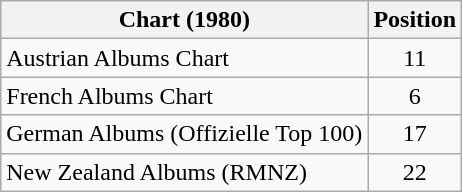<table class="wikitable sortable" style="text-align:center;">
<tr>
<th>Chart (1980)</th>
<th>Position</th>
</tr>
<tr>
<td align="left">Austrian Albums Chart</td>
<td>11</td>
</tr>
<tr>
<td align="left">French Albums Chart</td>
<td>6</td>
</tr>
<tr>
<td align="left">German Albums (Offizielle Top 100)</td>
<td>17</td>
</tr>
<tr>
<td align="left">New Zealand Albums (RMNZ)</td>
<td>22</td>
</tr>
</table>
